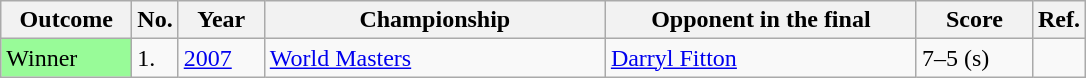<table class="wikitable">
<tr>
<th width="80">Outcome</th>
<th width="20">No.</th>
<th width="50">Year</th>
<th style="width:220px;">Championship</th>
<th style="width:200px;">Opponent in the final</th>
<th width="70">Score</th>
<th scope="col" width="20">Ref.</th>
</tr>
<tr>
<td style="background:#98FB98">Winner</td>
<td>1.</td>
<td><a href='#'>2007</a></td>
<td><a href='#'>World Masters</a></td>
<td> <a href='#'>Darryl Fitton</a></td>
<td>7–5 (s)</td>
<td align="center"></td>
</tr>
</table>
